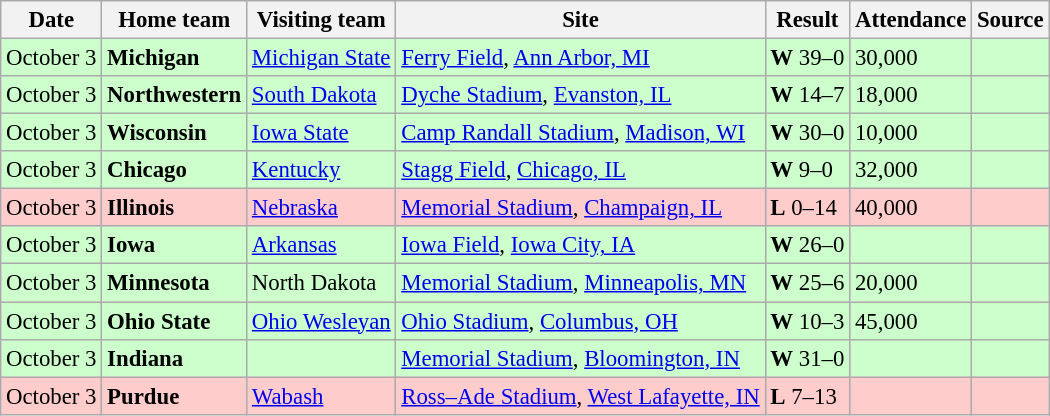<table class="wikitable" style="font-size:95%;">
<tr>
<th>Date</th>
<th>Home team</th>
<th>Visiting team</th>
<th>Site</th>
<th>Result</th>
<th>Attendance</th>
<th class="unsortable">Source</th>
</tr>
<tr bgcolor=ccffcc>
<td>October 3</td>
<td><strong>Michigan</strong></td>
<td><a href='#'>Michigan State</a></td>
<td><a href='#'>Ferry Field</a>, <a href='#'>Ann Arbor, MI</a></td>
<td><strong>W</strong> 39–0</td>
<td>30,000</td>
<td></td>
</tr>
<tr bgcolor=ccffcc>
<td>October 3</td>
<td><strong>Northwestern</strong></td>
<td><a href='#'>South Dakota</a></td>
<td><a href='#'>Dyche Stadium</a>, <a href='#'>Evanston, IL</a></td>
<td><strong>W</strong> 14–7</td>
<td>18,000</td>
<td></td>
</tr>
<tr bgcolor=ccffcc>
<td>October 3</td>
<td><strong>Wisconsin</strong></td>
<td><a href='#'>Iowa State</a></td>
<td><a href='#'>Camp Randall Stadium</a>, <a href='#'>Madison, WI</a></td>
<td><strong>W</strong> 30–0</td>
<td>10,000</td>
<td></td>
</tr>
<tr bgcolor=ccffcc>
<td>October 3</td>
<td><strong>Chicago</strong></td>
<td><a href='#'>Kentucky</a></td>
<td><a href='#'>Stagg Field</a>, <a href='#'>Chicago, IL</a></td>
<td><strong>W</strong> 9–0</td>
<td>32,000</td>
<td></td>
</tr>
<tr bgcolor=ffcccc>
<td>October 3</td>
<td><strong>Illinois</strong></td>
<td><a href='#'>Nebraska</a></td>
<td><a href='#'>Memorial Stadium</a>, <a href='#'>Champaign, IL</a></td>
<td><strong>L</strong> 0–14</td>
<td>40,000</td>
<td></td>
</tr>
<tr bgcolor=ccffcc>
<td>October 3</td>
<td><strong>Iowa</strong></td>
<td><a href='#'>Arkansas</a></td>
<td><a href='#'>Iowa Field</a>, <a href='#'>Iowa City, IA</a></td>
<td><strong>W</strong> 26–0</td>
<td></td>
<td></td>
</tr>
<tr bgcolor=ccffcc>
<td>October 3</td>
<td><strong>Minnesota</strong></td>
<td>North Dakota</td>
<td><a href='#'>Memorial Stadium</a>, <a href='#'>Minneapolis, MN</a></td>
<td><strong>W</strong> 25–6</td>
<td>20,000</td>
<td></td>
</tr>
<tr bgcolor=ccffcc>
<td>October 3</td>
<td><strong>Ohio State</strong></td>
<td><a href='#'>Ohio Wesleyan</a></td>
<td><a href='#'>Ohio Stadium</a>, <a href='#'>Columbus, OH</a></td>
<td><strong>W</strong> 10–3</td>
<td>45,000</td>
<td></td>
</tr>
<tr bgcolor=ccffcc>
<td>October 3</td>
<td><strong>Indiana</strong></td>
<td></td>
<td><a href='#'>Memorial Stadium</a>, <a href='#'>Bloomington, IN</a></td>
<td><strong>W</strong> 31–0</td>
<td></td>
<td></td>
</tr>
<tr bgcolor=ffcccc>
<td>October 3</td>
<td><strong>Purdue</strong></td>
<td><a href='#'>Wabash</a></td>
<td><a href='#'>Ross–Ade Stadium</a>, <a href='#'>West Lafayette, IN</a></td>
<td><strong>L</strong> 7–13</td>
<td></td>
<td></td>
</tr>
</table>
